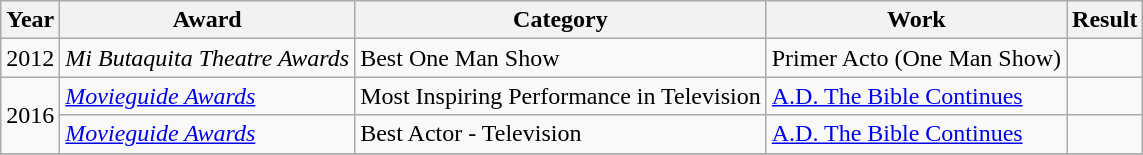<table class="wikitable">
<tr>
<th>Year</th>
<th>Award</th>
<th>Category</th>
<th>Work</th>
<th>Result</th>
</tr>
<tr>
<td>2012</td>
<td><em>Mi Butaquita Theatre Awards</em></td>
<td>Best One Man Show</td>
<td>Primer Acto (One Man Show)</td>
<td></td>
</tr>
<tr>
<td rowspan="2">2016</td>
<td><em><a href='#'>Movieguide Awards</a></em></td>
<td>Most Inspiring Performance in Television</td>
<td><a href='#'>A.D. The Bible Continues</a></td>
<td></td>
</tr>
<tr>
<td><em><a href='#'>Movieguide Awards</a></em></td>
<td>Best Actor - Television</td>
<td><a href='#'>A.D. The Bible Continues</a></td>
<td></td>
</tr>
<tr>
</tr>
</table>
